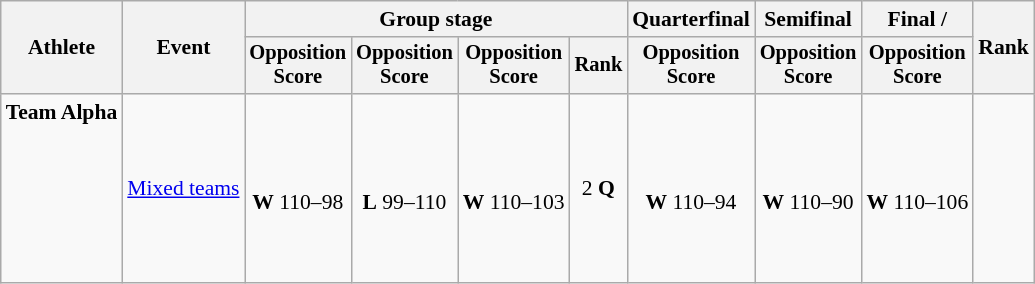<table class="wikitable" style="font-size:90%">
<tr>
<th rowspan=2>Athlete</th>
<th rowspan=2>Event</th>
<th colspan=4>Group stage</th>
<th>Quarterfinal</th>
<th>Semifinal</th>
<th>Final / </th>
<th rowspan=2>Rank</th>
</tr>
<tr style="font-size:95%">
<th>Opposition<br>Score</th>
<th>Opposition<br>Score</th>
<th>Opposition<br>Score</th>
<th>Rank</th>
<th>Opposition<br>Score</th>
<th>Opposition<br>Score</th>
<th>Opposition<br>Score</th>
</tr>
<tr align=center>
<td align=left><strong>Team Alpha</strong><br><br><br><br><br><br><br></td>
<td align=left><a href='#'>Mixed teams</a></td>
<td><br><strong>W</strong> 110–98</td>
<td><br><strong>L</strong> 99–110</td>
<td><br><strong>W</strong> 110–103</td>
<td>2 <strong>Q</strong></td>
<td><br><strong>W</strong> 110–94</td>
<td><br><strong>W</strong> 110–90</td>
<td><br><strong>W</strong> 110–106</td>
<td></td>
</tr>
</table>
